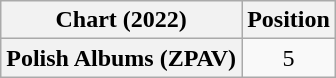<table class="wikitable sortable plainrowheaders" style="text-align:center">
<tr>
<th scope="col">Chart (2022)</th>
<th scope="col">Position</th>
</tr>
<tr>
<th scope="row">Polish Albums (ZPAV)</th>
<td>5</td>
</tr>
</table>
